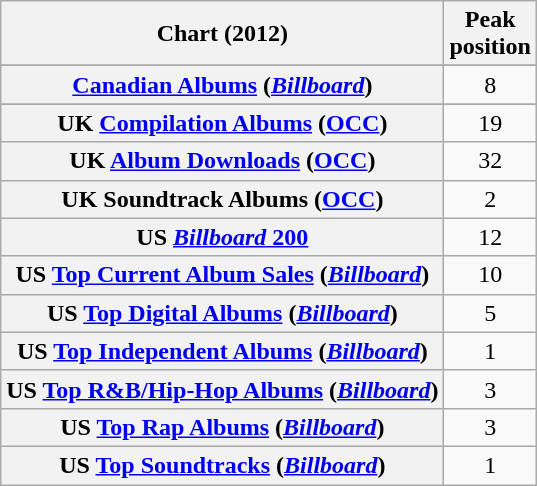<table class="wikitable sortable plainrowheaders" style="text-align:center">
<tr>
<th scope="col">Chart (2012)</th>
<th scope="col">Peak<br>position</th>
</tr>
<tr>
</tr>
<tr>
</tr>
<tr>
<th scope="row"><a href='#'>Canadian Albums</a> (<em><a href='#'>Billboard</a></em>)</th>
<td>8</td>
</tr>
<tr>
</tr>
<tr>
</tr>
<tr>
<th scope="row">UK <a href='#'>Compilation Albums</a> (<a href='#'>OCC</a>)</th>
<td>19</td>
</tr>
<tr>
<th scope="row">UK <a href='#'>Album Downloads</a> (<a href='#'>OCC</a>)</th>
<td>32</td>
</tr>
<tr>
<th scope="row">UK Soundtrack Albums (<a href='#'>OCC</a>)</th>
<td>2</td>
</tr>
<tr>
<th scope="row">US <a href='#'><em>Billboard</em> 200</a></th>
<td>12</td>
</tr>
<tr>
<th scope="row">US <a href='#'>Top Current Album Sales</a> (<em><a href='#'>Billboard</a></em>)</th>
<td>10</td>
</tr>
<tr>
<th scope="row">US <a href='#'>Top Digital Albums</a> (<em><a href='#'>Billboard</a></em>)</th>
<td>5</td>
</tr>
<tr>
<th scope="row">US <a href='#'>Top Independent Albums</a> (<em><a href='#'>Billboard</a></em>)</th>
<td>1</td>
</tr>
<tr>
<th scope="row">US <a href='#'>Top R&B/Hip-Hop Albums</a> (<em><a href='#'>Billboard</a></em>)</th>
<td>3</td>
</tr>
<tr>
<th scope="row">US <a href='#'>Top Rap Albums</a> (<em><a href='#'>Billboard</a></em>)</th>
<td>3</td>
</tr>
<tr>
<th scope="row">US <a href='#'>Top Soundtracks</a> (<em><a href='#'>Billboard</a></em>)</th>
<td>1</td>
</tr>
</table>
